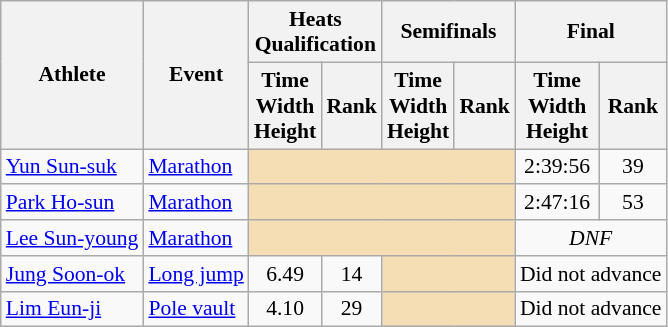<table class=wikitable style="font-size:90%;">
<tr>
<th rowspan="2">Athlete</th>
<th rowspan="2">Event</th>
<th colspan="2">Heats <br> Qualification</th>
<th colspan="2">Semifinals</th>
<th colspan="2">Final</th>
</tr>
<tr>
<th>Time<br>Width<br>Height</th>
<th>Rank</th>
<th>Time<br>Width<br>Height</th>
<th>Rank</th>
<th>Time<br>Width<br>Height</th>
<th>Rank</th>
</tr>
<tr>
<td><a href='#'>Yun Sun-suk</a></td>
<td><a href='#'>Marathon</a></td>
<td colspan=4 bgcolor="wheat"></td>
<td align=center>2:39:56</td>
<td align=center>39</td>
</tr>
<tr>
<td><a href='#'>Park Ho-sun</a></td>
<td><a href='#'>Marathon</a></td>
<td colspan=4 bgcolor="wheat"></td>
<td align=center>2:47:16</td>
<td align=center>53</td>
</tr>
<tr>
<td><a href='#'>Lee Sun-young</a></td>
<td><a href='#'>Marathon</a></td>
<td colspan=4 bgcolor="wheat"></td>
<td colspan=2 align=center><em>DNF</em></td>
</tr>
<tr>
<td><a href='#'>Jung Soon-ok</a></td>
<td><a href='#'>Long jump</a></td>
<td align=center>6.49</td>
<td align=center>14</td>
<td colspan=2 bgcolor="wheat"></td>
<td align=center colspan=2>Did not advance</td>
</tr>
<tr>
<td><a href='#'>Lim Eun-ji</a></td>
<td><a href='#'>Pole vault</a></td>
<td align=center>4.10</td>
<td align=center>29</td>
<td colspan=2 bgcolor="wheat"></td>
<td align=center colspan=2>Did not advance</td>
</tr>
</table>
